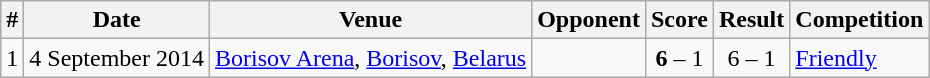<table class="wikitable" border="1">
<tr>
<th>#</th>
<th>Date</th>
<th>Venue</th>
<th>Opponent</th>
<th>Score</th>
<th>Result</th>
<th>Competition</th>
</tr>
<tr>
<td>1</td>
<td>4 September 2014</td>
<td><a href='#'>Borisov Arena</a>, <a href='#'>Borisov</a>, <a href='#'>Belarus</a></td>
<td></td>
<td align=center><strong>6</strong> – 1</td>
<td align=center>6 – 1</td>
<td><a href='#'>Friendly</a></td>
</tr>
</table>
